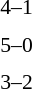<table style="font-size:90%">
<tr>
<td width="150"></td>
<th width="100"></th>
<th width="150"></th>
</tr>
<tr>
<td align="right"><strong></strong></td>
<td align="center">4–1</td>
<td></td>
</tr>
<tr>
<td></td>
<th></th>
<td></td>
</tr>
<tr>
<td align="right"><strong></strong></td>
<td align="center">5–0</td>
<td></td>
</tr>
<tr>
<td></td>
<th></th>
<td></td>
</tr>
<tr>
<td align="right"><strong></strong></td>
<td align="center">3–2</td>
<td></td>
</tr>
<tr>
<td></td>
<td></td>
<td></td>
</tr>
</table>
